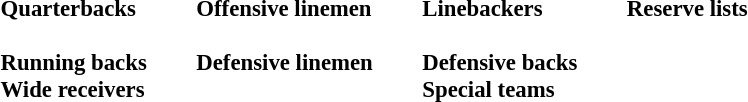<table class="toccolours" style="text-align: left;">
<tr>
<td style="font-size: 95%;vertical-align:top;"><strong>Quarterbacks</strong><br>
<br><strong>Running backs</strong>

<br><strong>Wide receivers</strong>

</td>
<td style="width: 25px;"></td>
<td style="font-size: 95%;vertical-align:top;"><strong>Offensive linemen</strong><br>


<br><strong>Defensive linemen</strong>


</td>
<td style="width: 25px;"></td>
<td style="font-size: 95%;vertical-align:top;"><strong>Linebackers</strong><br><br><strong>Defensive backs</strong>



<br><strong>Special teams</strong>



</td>
<td style="width: 25px;"></td>
<td style="font-size: 95%;vertical-align:top;"><strong>Reserve lists</strong><br>

<br></td>
</tr>
</table>
